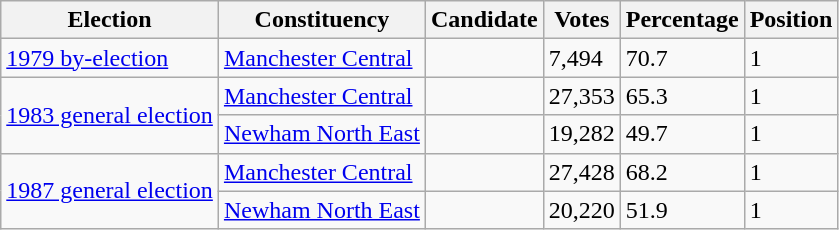<table class="wikitable sortable">
<tr>
<th>Election</th>
<th>Constituency</th>
<th>Candidate</th>
<th>Votes</th>
<th>Percentage</th>
<th>Position</th>
</tr>
<tr>
<td><a href='#'>1979 by-election</a></td>
<td><a href='#'>Manchester Central</a></td>
<td></td>
<td>7,494</td>
<td>70.7</td>
<td>1</td>
</tr>
<tr>
<td rowspan=2><a href='#'>1983 general election</a></td>
<td><a href='#'>Manchester Central</a></td>
<td></td>
<td>27,353</td>
<td>65.3</td>
<td>1</td>
</tr>
<tr>
<td><a href='#'>Newham North East</a></td>
<td></td>
<td>19,282</td>
<td>49.7</td>
<td>1</td>
</tr>
<tr>
<td rowspan=2><a href='#'>1987 general election</a></td>
<td><a href='#'>Manchester Central</a></td>
<td></td>
<td>27,428</td>
<td>68.2</td>
<td>1</td>
</tr>
<tr>
<td><a href='#'>Newham North East</a></td>
<td></td>
<td>20,220</td>
<td>51.9</td>
<td>1</td>
</tr>
</table>
